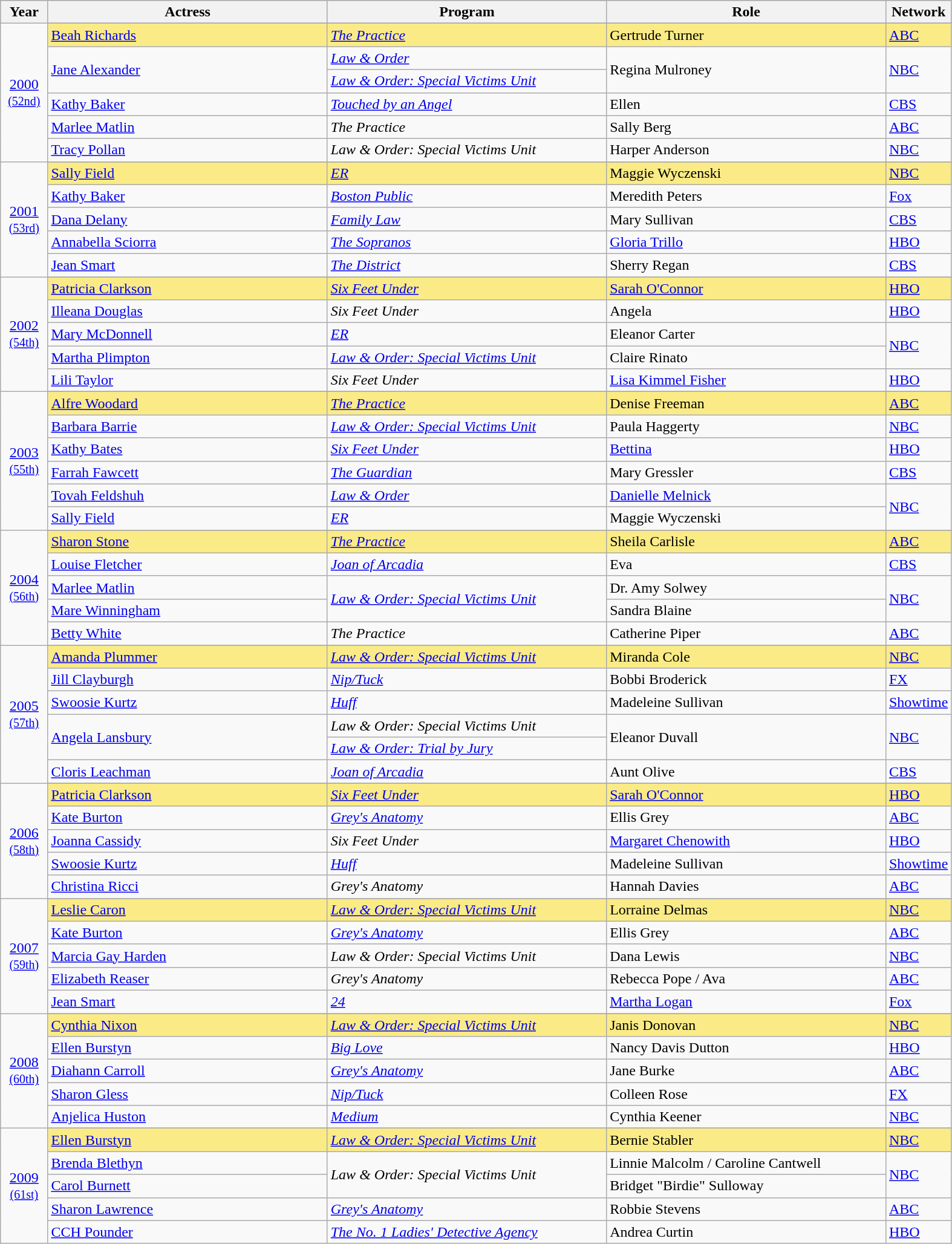<table class="wikitable" style="width:83%">
<tr style="background:#bebebe;">
<th style="width:5%;">Year</th>
<th style="width:30%;">Actress</th>
<th style="width:30%;">Program</th>
<th style="width:30%;">Role</th>
<th style="width:5%;">Network</th>
</tr>
<tr>
<td rowspan="7" style="text-align:center"><a href='#'>2000</a><br><small><a href='#'>(52nd)</a></small><br></td>
</tr>
<tr>
<td style="background:#FAEB86"><a href='#'>Beah Richards</a></td>
<td style="background:#FAEB86"><em><a href='#'>The Practice</a></em></td>
<td style="background:#FAEB86">Gertrude Turner</td>
<td style="background:#FAEB86"><a href='#'>ABC</a></td>
</tr>
<tr>
<td rowspan="2"><a href='#'>Jane Alexander</a></td>
<td><em><a href='#'>Law & Order</a></em></td>
<td rowspan="2">Regina Mulroney</td>
<td rowspan="2"><a href='#'>NBC</a></td>
</tr>
<tr>
<td><em><a href='#'>Law & Order: Special Victims Unit</a></em></td>
</tr>
<tr>
<td><a href='#'>Kathy Baker</a></td>
<td><em><a href='#'>Touched by an Angel</a></em></td>
<td>Ellen</td>
<td><a href='#'>CBS</a></td>
</tr>
<tr>
<td><a href='#'>Marlee Matlin</a></td>
<td><em>The Practice</em></td>
<td>Sally Berg</td>
<td><a href='#'>ABC</a></td>
</tr>
<tr>
<td><a href='#'>Tracy Pollan</a></td>
<td><em>Law & Order: Special Victims Unit</em></td>
<td>Harper Anderson</td>
<td><a href='#'>NBC</a></td>
</tr>
<tr>
<td rowspan=6 style="text-align:center"><a href='#'>2001</a><br><small><a href='#'>(53rd)</a></small><br></td>
</tr>
<tr>
<td style="background:#FAEB86"><a href='#'>Sally Field</a></td>
<td style="background:#FAEB86"><em><a href='#'>ER</a></em></td>
<td style="background:#FAEB86">Maggie Wyczenski</td>
<td style="background:#FAEB86"><a href='#'>NBC</a></td>
</tr>
<tr>
<td><a href='#'>Kathy Baker</a></td>
<td><em><a href='#'>Boston Public</a></em></td>
<td>Meredith Peters</td>
<td><a href='#'>Fox</a></td>
</tr>
<tr>
<td><a href='#'>Dana Delany</a></td>
<td><em><a href='#'>Family Law</a></em></td>
<td>Mary Sullivan</td>
<td><a href='#'>CBS</a></td>
</tr>
<tr>
<td><a href='#'>Annabella Sciorra</a></td>
<td><em><a href='#'>The Sopranos</a></em></td>
<td><a href='#'>Gloria Trillo</a></td>
<td><a href='#'>HBO</a></td>
</tr>
<tr>
<td><a href='#'>Jean Smart</a></td>
<td><em><a href='#'>The District</a></em></td>
<td>Sherry Regan</td>
<td><a href='#'>CBS</a></td>
</tr>
<tr>
<td rowspan="6" style="text-align:center"><a href='#'>2002</a><br><small><a href='#'>(54th)</a></small><br></td>
</tr>
<tr>
<td style="background:#FAEB86"><a href='#'>Patricia Clarkson</a></td>
<td style="background:#FAEB86"><em><a href='#'>Six Feet Under</a></em></td>
<td style="background:#FAEB86"><a href='#'>Sarah O'Connor</a></td>
<td style="background:#FAEB86"><a href='#'>HBO</a></td>
</tr>
<tr>
<td><a href='#'>Illeana Douglas</a></td>
<td><em>Six Feet Under</em></td>
<td>Angela</td>
<td><a href='#'>HBO</a></td>
</tr>
<tr>
<td><a href='#'>Mary McDonnell</a></td>
<td><em><a href='#'>ER</a></em></td>
<td>Eleanor Carter</td>
<td rowspan=2><a href='#'>NBC</a></td>
</tr>
<tr>
<td><a href='#'>Martha Plimpton</a></td>
<td><em><a href='#'>Law & Order: Special Victims Unit</a></em></td>
<td>Claire Rinato</td>
</tr>
<tr>
<td><a href='#'>Lili Taylor</a></td>
<td><em>Six Feet Under</em></td>
<td><a href='#'>Lisa Kimmel Fisher</a></td>
<td><a href='#'>HBO</a></td>
</tr>
<tr>
<td rowspan="7" style="text-align:center"><a href='#'>2003</a><br><small><a href='#'>(55th)</a></small><br></td>
</tr>
<tr>
<td style="background:#FAEB86"><a href='#'>Alfre Woodard</a></td>
<td style="background:#FAEB86"><em><a href='#'>The Practice</a></em></td>
<td style="background:#FAEB86">Denise Freeman</td>
<td style="background:#FAEB86"><a href='#'>ABC</a></td>
</tr>
<tr>
<td><a href='#'>Barbara Barrie</a></td>
<td><em><a href='#'>Law & Order: Special Victims Unit</a></em></td>
<td>Paula Haggerty</td>
<td><a href='#'>NBC</a></td>
</tr>
<tr>
<td><a href='#'>Kathy Bates</a></td>
<td><em><a href='#'>Six Feet Under</a></em></td>
<td><a href='#'>Bettina</a></td>
<td><a href='#'>HBO</a></td>
</tr>
<tr>
<td><a href='#'>Farrah Fawcett</a></td>
<td><em><a href='#'>The Guardian</a></em></td>
<td>Mary Gressler</td>
<td><a href='#'>CBS</a></td>
</tr>
<tr>
<td><a href='#'>Tovah Feldshuh</a></td>
<td><em><a href='#'>Law & Order</a></em></td>
<td><a href='#'>Danielle Melnick</a></td>
<td rowspan="2"><a href='#'>NBC</a></td>
</tr>
<tr>
<td><a href='#'>Sally Field</a></td>
<td><em><a href='#'>ER</a></em></td>
<td>Maggie Wyczenski</td>
</tr>
<tr>
<td rowspan="6" style="text-align:center"><a href='#'>2004</a><br><small><a href='#'>(56th)</a></small><br></td>
</tr>
<tr>
<td style="background:#FAEB86"><a href='#'>Sharon Stone</a></td>
<td style="background:#FAEB86"><em><a href='#'>The Practice</a></em></td>
<td style="background:#FAEB86">Sheila Carlisle</td>
<td style="background:#FAEB86"><a href='#'>ABC</a></td>
</tr>
<tr>
<td><a href='#'>Louise Fletcher</a></td>
<td><em><a href='#'>Joan of Arcadia</a></em></td>
<td>Eva</td>
<td><a href='#'>CBS</a></td>
</tr>
<tr>
<td><a href='#'>Marlee Matlin</a></td>
<td rowspan="2"><em><a href='#'>Law & Order: Special Victims Unit</a></em></td>
<td>Dr. Amy Solwey</td>
<td rowspan="2"><a href='#'>NBC</a></td>
</tr>
<tr>
<td><a href='#'>Mare Winningham</a></td>
<td>Sandra Blaine</td>
</tr>
<tr>
<td><a href='#'>Betty White</a></td>
<td><em>The Practice</em></td>
<td>Catherine Piper</td>
<td><a href='#'>ABC</a></td>
</tr>
<tr>
<td rowspan="7" style="text-align:center"><a href='#'>2005</a><br><small><a href='#'>(57th)</a></small><br></td>
</tr>
<tr>
<td style="background:#FAEB86"><a href='#'>Amanda Plummer</a></td>
<td style="background:#FAEB86"><em><a href='#'>Law & Order: Special Victims Unit</a></em></td>
<td style="background:#FAEB86">Miranda Cole</td>
<td style="background:#FAEB86"><a href='#'>NBC</a></td>
</tr>
<tr>
<td><a href='#'>Jill Clayburgh</a></td>
<td><em><a href='#'>Nip/Tuck</a></em></td>
<td>Bobbi Broderick</td>
<td><a href='#'>FX</a></td>
</tr>
<tr>
<td><a href='#'>Swoosie Kurtz</a></td>
<td><em><a href='#'>Huff</a></em></td>
<td>Madeleine Sullivan</td>
<td><a href='#'>Showtime</a></td>
</tr>
<tr>
<td rowspan="2"><a href='#'>Angela Lansbury</a></td>
<td><em>Law & Order: Special Victims Unit</em></td>
<td rowspan="2">Eleanor Duvall</td>
<td rowspan="2"><a href='#'>NBC</a></td>
</tr>
<tr>
<td><em><a href='#'>Law & Order: Trial by Jury</a></em></td>
</tr>
<tr>
<td><a href='#'>Cloris Leachman</a></td>
<td><em><a href='#'>Joan of Arcadia</a></em></td>
<td>Aunt Olive</td>
<td><a href='#'>CBS</a></td>
</tr>
<tr>
<td rowspan="6" style="text-align:center"><a href='#'>2006</a><br><small><a href='#'>(58th)</a></small><br></td>
</tr>
<tr>
<td style="background:#FAEB86"><a href='#'>Patricia Clarkson</a></td>
<td style="background:#FAEB86"><em><a href='#'>Six Feet Under</a></em></td>
<td style="background:#FAEB86"><a href='#'>Sarah O'Connor</a></td>
<td style="background:#FAEB86"><a href='#'>HBO</a></td>
</tr>
<tr>
<td><a href='#'>Kate Burton</a></td>
<td><em><a href='#'>Grey's Anatomy</a></em></td>
<td>Ellis Grey</td>
<td><a href='#'>ABC</a></td>
</tr>
<tr>
<td><a href='#'>Joanna Cassidy</a></td>
<td><em>Six Feet Under</em></td>
<td><a href='#'>Margaret Chenowith</a></td>
<td><a href='#'>HBO</a></td>
</tr>
<tr>
<td><a href='#'>Swoosie Kurtz</a></td>
<td><em><a href='#'>Huff</a></em></td>
<td>Madeleine Sullivan</td>
<td><a href='#'>Showtime</a></td>
</tr>
<tr>
<td><a href='#'>Christina Ricci</a></td>
<td><em>Grey's Anatomy</em></td>
<td>Hannah Davies</td>
<td><a href='#'>ABC</a></td>
</tr>
<tr>
<td rowspan="6" style="text-align:center"><a href='#'>2007</a><br><small><a href='#'>(59th)</a></small><br></td>
</tr>
<tr>
<td style="background:#FAEB86"><a href='#'>Leslie Caron</a></td>
<td style="background:#FAEB86"><em><a href='#'>Law & Order: Special Victims Unit</a></em></td>
<td style="background:#FAEB86">Lorraine Delmas</td>
<td style="background:#FAEB86"><a href='#'>NBC</a></td>
</tr>
<tr>
<td><a href='#'>Kate Burton</a></td>
<td><em><a href='#'>Grey's Anatomy</a></em></td>
<td>Ellis Grey</td>
<td><a href='#'>ABC</a></td>
</tr>
<tr>
<td><a href='#'>Marcia Gay Harden</a></td>
<td><em>Law & Order: Special Victims Unit</em></td>
<td>Dana Lewis</td>
<td><a href='#'>NBC</a></td>
</tr>
<tr>
<td><a href='#'>Elizabeth Reaser</a></td>
<td><em>Grey's Anatomy</em></td>
<td>Rebecca Pope / Ava</td>
<td><a href='#'>ABC</a></td>
</tr>
<tr>
<td><a href='#'>Jean Smart</a></td>
<td><em><a href='#'>24</a></em></td>
<td><a href='#'>Martha Logan</a></td>
<td><a href='#'>Fox</a></td>
</tr>
<tr>
<td rowspan="6" style="text-align:center"><a href='#'>2008</a><br><small><a href='#'>(60th)</a></small><br></td>
</tr>
<tr>
<td style="background:#FAEB86"><a href='#'>Cynthia Nixon</a></td>
<td style="background:#FAEB86"><em><a href='#'>Law & Order: Special Victims Unit</a></em></td>
<td style="background:#FAEB86">Janis Donovan</td>
<td style="background:#FAEB86"><a href='#'>NBC</a></td>
</tr>
<tr>
<td><a href='#'>Ellen Burstyn</a></td>
<td><em><a href='#'>Big Love</a></em></td>
<td>Nancy Davis Dutton</td>
<td><a href='#'>HBO</a></td>
</tr>
<tr>
<td><a href='#'>Diahann Carroll</a></td>
<td><em><a href='#'>Grey's Anatomy</a></em></td>
<td>Jane Burke</td>
<td><a href='#'>ABC</a></td>
</tr>
<tr>
<td><a href='#'>Sharon Gless</a></td>
<td><em><a href='#'>Nip/Tuck</a></em></td>
<td>Colleen Rose</td>
<td><a href='#'>FX</a></td>
</tr>
<tr>
<td><a href='#'>Anjelica Huston</a></td>
<td><em><a href='#'>Medium</a></em></td>
<td>Cynthia Keener</td>
<td><a href='#'>NBC</a></td>
</tr>
<tr>
<td rowspan=6 style="text-align:center"><a href='#'>2009</a><br><small><a href='#'>(61st)</a></small><br></td>
</tr>
<tr>
<td style="background:#FAEB86"><a href='#'>Ellen Burstyn</a></td>
<td style="background:#FAEB86"><em><a href='#'>Law & Order: Special Victims Unit</a></em></td>
<td style="background:#FAEB86">Bernie Stabler</td>
<td style="background:#FAEB86"><a href='#'>NBC</a></td>
</tr>
<tr>
<td><a href='#'>Brenda Blethyn</a></td>
<td rowspan=2><em>Law & Order: Special Victims Unit</em></td>
<td>Linnie Malcolm / Caroline Cantwell</td>
<td rowspan=2><a href='#'>NBC</a></td>
</tr>
<tr>
<td><a href='#'>Carol Burnett</a></td>
<td>Bridget "Birdie" Sulloway</td>
</tr>
<tr>
<td><a href='#'>Sharon Lawrence</a></td>
<td><em><a href='#'>Grey's Anatomy</a></em></td>
<td>Robbie Stevens</td>
<td><a href='#'>ABC</a></td>
</tr>
<tr>
<td><a href='#'>CCH Pounder</a></td>
<td><em><a href='#'>The No. 1 Ladies' Detective Agency</a></em></td>
<td>Andrea Curtin</td>
<td><a href='#'>HBO</a></td>
</tr>
</table>
